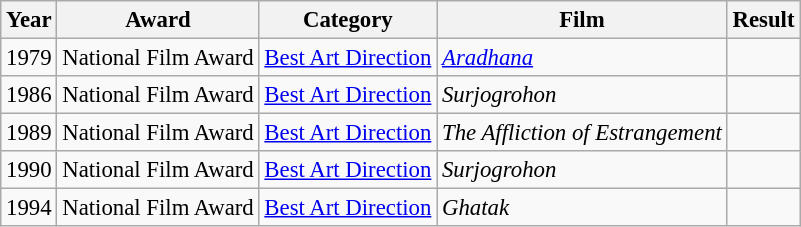<table class="wikitable" style="font-size: 95%;">
<tr>
<th>Year</th>
<th>Award</th>
<th>Category</th>
<th>Film</th>
<th>Result</th>
</tr>
<tr>
<td>1979</td>
<td>National Film Award</td>
<td><a href='#'>Best Art Direction</a></td>
<td><em><a href='#'>Aradhana</a></em></td>
<td></td>
</tr>
<tr>
<td>1986</td>
<td>National Film Award</td>
<td><a href='#'>Best Art Direction</a></td>
<td><em>Surjogrohon</em></td>
<td></td>
</tr>
<tr>
<td>1989</td>
<td>National Film Award</td>
<td><a href='#'>Best Art Direction</a></td>
<td><em>The Affliction of Estrangement</em></td>
<td></td>
</tr>
<tr>
<td>1990</td>
<td>National Film Award</td>
<td><a href='#'>Best Art Direction</a></td>
<td><em>Surjogrohon</em></td>
<td></td>
</tr>
<tr>
<td>1994</td>
<td>National Film Award</td>
<td><a href='#'>Best Art Direction</a></td>
<td><em>Ghatak</em></td>
<td></td>
</tr>
</table>
